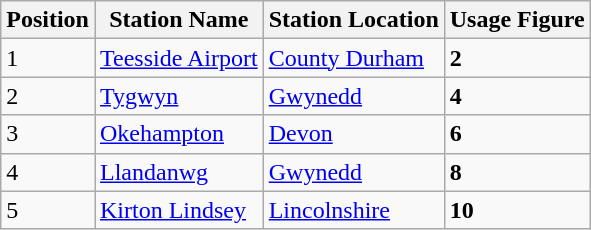<table class="wikitable mw-collapsible">
<tr>
<th>Position</th>
<th>Station Name</th>
<th>Station Location</th>
<th>Usage Figure</th>
</tr>
<tr>
<td>1</td>
<td><a href='#'>Teesside Airport</a></td>
<td><a href='#'>County Durham</a></td>
<td><strong>2</strong></td>
</tr>
<tr>
<td>2</td>
<td><a href='#'>Tygwyn</a></td>
<td><a href='#'>Gwynedd</a></td>
<td><strong>4</strong></td>
</tr>
<tr>
<td>3</td>
<td><a href='#'>Okehampton</a></td>
<td><a href='#'>Devon</a></td>
<td><strong>6</strong></td>
</tr>
<tr>
<td>4</td>
<td><a href='#'>Llandanwg</a></td>
<td><a href='#'>Gwynedd</a></td>
<td><strong>8</strong></td>
</tr>
<tr>
<td>5</td>
<td><a href='#'>Kirton Lindsey</a></td>
<td><a href='#'>Lincolnshire</a></td>
<td><strong>10</strong></td>
</tr>
</table>
